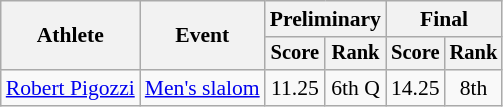<table class=wikitable style="font-size:90%;">
<tr>
<th rowspan=2>Athlete</th>
<th rowspan=2>Event</th>
<th colspan=2>Preliminary</th>
<th colspan=2>Final</th>
</tr>
<tr style="font-size:95%">
<th>Score</th>
<th>Rank</th>
<th>Score</th>
<th>Rank</th>
</tr>
<tr align=center>
<td align=left><a href='#'>Robert Pigozzi</a></td>
<td align=left><a href='#'>Men's slalom</a></td>
<td>11.25</td>
<td>6th Q</td>
<td>14.25</td>
<td>8th</td>
</tr>
</table>
